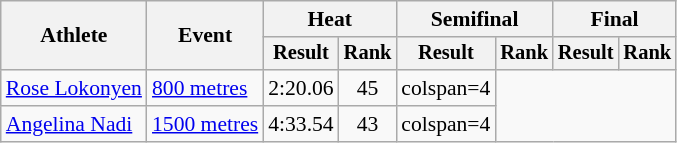<table class=wikitable style=font-size:90%>
<tr>
<th rowspan=2>Athlete</th>
<th rowspan=2>Event</th>
<th colspan=2>Heat</th>
<th colspan=2>Semifinal</th>
<th colspan=2>Final</th>
</tr>
<tr style=font-size:95%>
<th>Result</th>
<th>Rank</th>
<th>Result</th>
<th>Rank</th>
<th>Result</th>
<th>Rank</th>
</tr>
<tr align=center>
<td align=left><a href='#'>Rose Lokonyen</a></td>
<td align=left><a href='#'>800 metres</a></td>
<td>2:20.06 <strong></strong></td>
<td>45</td>
<td>colspan=4 </td>
</tr>
<tr align=center>
<td align=left><a href='#'>Angelina Nadi</a></td>
<td align=left><a href='#'>1500 metres</a></td>
<td>4:33.54 <strong></strong></td>
<td>43</td>
<td>colspan=4 </td>
</tr>
</table>
